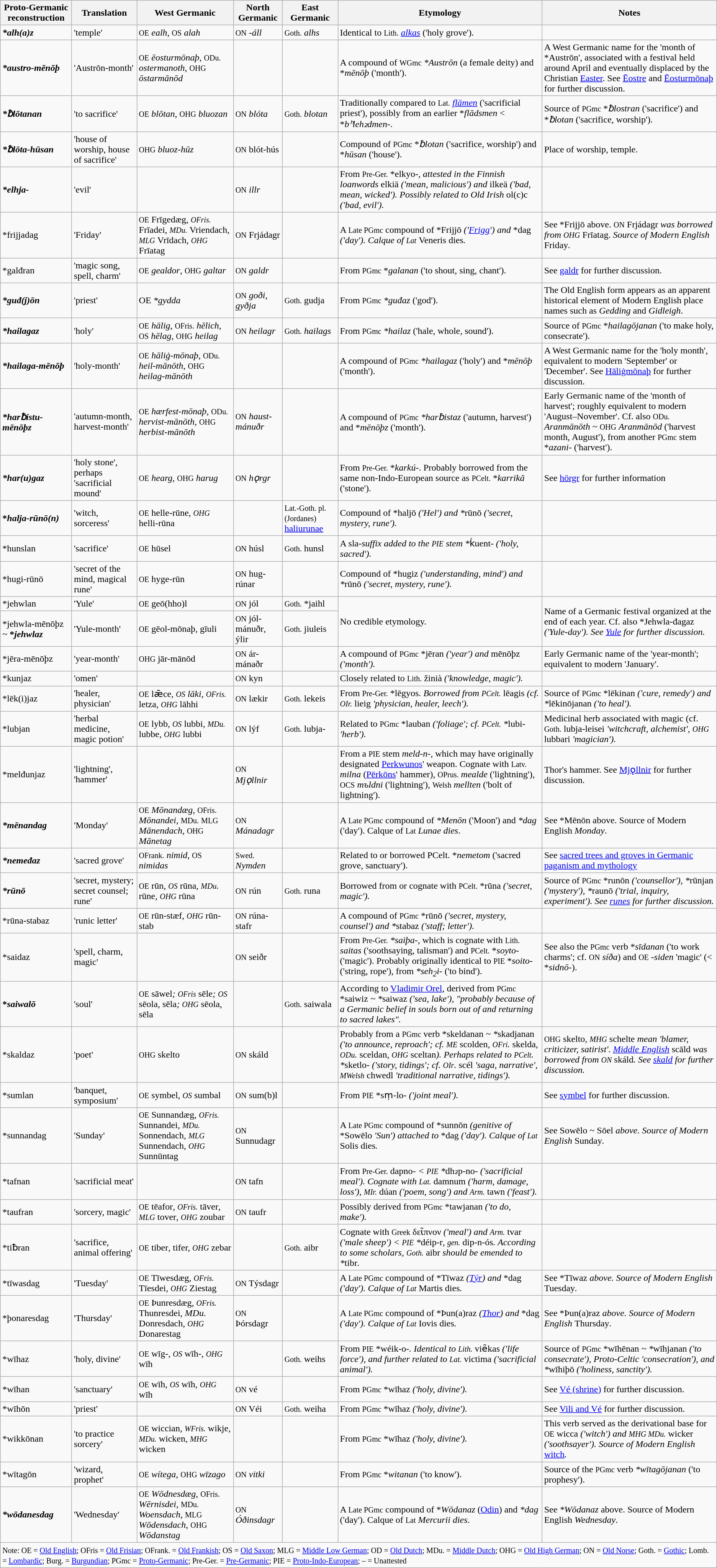<table class="wikitable sortable">
<tr>
<th>Proto-Germanic reconstruction</th>
<th>Translation</th>
<th>West Germanic</th>
<th>North Germanic</th>
<th>East Germanic</th>
<th>Etymology</th>
<th>Notes</th>
</tr>
<tr>
<td><strong><em>*alh(a)z</em></strong></td>
<td>'temple'</td>
<td><small>OE</small> <em>ealh</em>, <small>OS</small> <em>alah</em></td>
<td><small>ON</small> -<em>áll</em></td>
<td><small>Goth.</small> <em>alhs</em></td>
<td>Identical to <small>Lith.</small> <em><a href='#'>alkas</a></em> ('holy grove').</td>
<td></td>
</tr>
<tr>
<td><strong><em>*austro-mēnōþ</em></strong></td>
<td>'Austrōn-month'</td>
<td><small>OE</small> <em>ēosturmōnaþ</em>, <small>ODu.</small> <em>ostermanoth</em>, <small>OHG</small> <em>ōstarmānōd</em></td>
<td></td>
<td></td>
<td>A compound of <small>WGmc</small> <em>*Austrōn</em> (a female deity) and *<em>mēnōþ</em> ('month').</td>
<td>A West Germanic name for the 'month of *Austrōn', associated with a festival held around April and eventually displaced by the Christian <a href='#'>Easter</a>. See <a href='#'>Ēostre</a> and <a href='#'>Ēosturmōnaþ</a> for further discussion.</td>
</tr>
<tr>
<td><strong><em>*ƀlōtanan</em></strong></td>
<td>'to sacrifice'</td>
<td><small>OE</small> <em>blōtan</em>, <small>OHG</small> <em>bluozan</em></td>
<td><small>ON</small> <em>blóta</em></td>
<td><small>Goth.</small> <em>blotan</em></td>
<td>Traditionally compared to <small>Lat.</small> <em><a href='#'>flāmen</a></em> ('sacrificial priest'), possibly from an earlier *<em>flādsmen</em> < *<em>bʰleh₂dmen-</em>.</td>
<td>Source of <small>PGmc</small> *<em>ƀlostran</em> ('sacrifice') and *<em>ƀlotan</em> ('sacrifice, worship').</td>
</tr>
<tr>
<td><strong><em>*ƀlōta-hūsan</em></strong></td>
<td>'house of worship, house of sacrifice'</td>
<td><small>OHG</small> <em>bluoz-hūz<strong><strong><em></td>
<td><small>ON</small> </em>blót-hús</strong></em></strong></td>
<td></td>
<td>Compound of <small>PGmc</small> *<em>ƀlotan</em> ('sacrifice, worship') and *<em>hūsan</em> ('house').<strong><em></em></strong></td>
<td>Place of worship, temple.<strong><em></em></strong></td>
</tr>
<tr>
<td><strong><em>*elhja-</em></strong></td>
<td>'evil'</td>
<td></td>
<td><small>ON</small> <em>illr<strong><strong><em></td>
<td></td>
<td>From <small>Pre-Ger.</small> *</em>elkyo<em>-, attested in the Finnish loanwords </em>elkiä<em> ('mean, malicious') and </em>ilkeä<em> ('bad, mean, wicked'). Possibly related to Old Irish </em>ol(c)c<em> ('bad, evil').</em></strong><strong><em></td>
<td></td>
</tr>
<tr>
<td></em></strong>*frijjadag<strong><em></td>
<td>'Friday'</td>
<td><small>OE</small> </em>Frīgedæg<em>, <small>OFris.</small> </em>Frīadei<em>, <small>MDu.</small> </em>Vriendach<em>, <small>MLG</small> </em>Vrīdach<em>, <small>OHG</small> </em>Frīatag<em></td>
<td><small>ON</small> </em>Frjádagr<em></td>
<td></td>
<td>A <small>Late PGmc</small> compound of </em>*Frijjō<em> ('<a href='#'>Frigg</a>') and </em>*dag<em> ('day'). Calque of <small>Lat</small> </em>Veneris dies<em>.</em><em></td>
<td>See *Frijjō above. <small>ON</small> </em>Frjádagr<em> was borrowed from <small>OHG</small> </em>Frīatag.<em> Source of Modern English </em>Friday<em>.</td>
</tr>
<tr>
<td></strong>*</em>galđran</em></strong></td>
<td>'magic song, spell, charm'</td>
<td><small>OE</small> <em>gealdor</em>, <small>OHG</small> <em>galtar</em></td>
<td><small>ON</small> <em>galdr</em></td>
<td></td>
<td>From <small>PGmc</small> *<em>galanan</em> ('to shout, sing, chant').</td>
<td>See <a href='#'>galdr</a> for further discussion.</td>
</tr>
<tr>
<td><strong><em>*guđ(j)ōn</em></strong></td>
<td>'priest'</td>
<td>OE <em>*gydda</em></td>
<td><small>ON</small> <em>goði</em>, <em>gyðja<strong><strong><em></td>
<td><small>Goth.</small> </em>gudja</strong></em></strong></td>
<td>From <small>PGmc</small> <em>*guđaz</em> ('god').<strong><em></em></strong></td>
<td>The Old English form appears as an apparent historical element of Modern English place names such as <em>Gedding</em> and <em>Gidleigh</em>.</td>
</tr>
<tr>
<td><strong><em>*hailagaz</em></strong></td>
<td>'holy'</td>
<td><small>OE</small> <em>hālig</em>, <small>OFris.</small> <em>hēlich</em>, <small>OS</small> <em>hēlag</em>, <small>OHG</small> <em>heilag</em></td>
<td><small>ON</small> <em>heilagr</em></td>
<td><small>Goth.</small> <em>hailags</em></td>
<td>From <small>PGmc</small> <em>*hailaz</em> ('hale, whole, sound').</td>
<td>Source of <small>PGmc</small> *<em>hailagōjanan</em> ('to make holy, consecrate').</td>
</tr>
<tr>
<td><strong><em>*hailaga-mēnōþ</em></strong></td>
<td>'holy-month'</td>
<td><small>OE</small> <em>hāliġ-mōnaþ</em>, <small>ODu.</small> <em>heil-mānōth</em>, <small>OHG</small> <em>heilag-mānōth</em></td>
<td></td>
<td></td>
<td>A compound of <small>PGmc</small> <em>*hailagaz</em> ('holy') and *<em>mēnōþ</em> ('month').</td>
<td>A West Germanic name for the 'holy month', equivalent to modern 'September' or 'December'. See <a href='#'>Hāliġmōnaþ</a> for further discussion.</td>
</tr>
<tr>
<td><strong><em>*harƀistu-mēnōþz</em></strong></td>
<td>'autumn-month, harvest-month'</td>
<td><small>OE</small> <em>hærfest-mōnaþ</em>, <small>ODu.</small> <em>hervist-mānōth</em>, <small>OHG</small> <em>herbist-mānōth</em></td>
<td><small>ON</small> <em>haust-mánuðr</em></td>
<td></td>
<td>A compound of <small>PGmc</small> <em>*harƀistaz</em> ('autumn, harvest') and *<em>mēnōþz</em> ('month').<strong><em></em></strong></td>
<td>Early Germanic name of the 'month of harvest'; roughly equivalent to modern 'August–November'. Cf. also <small>ODu.</small> <em>Aranmānōth</em> ~ <small>OHG</small> <em>Aranmānōd</em> ('harvest month, August'), from another <small>PGmc</small> stem *<em>azani</em>- ('harvest').</td>
</tr>
<tr>
<td><strong><em>*har(u)gaz</em></strong></td>
<td>'holy stone', perhaps 'sacrificial mound'</td>
<td><small>OE</small> <em>hearg</em>, <small>OHG</small> <em>harug</em></td>
<td><small>ON</small> <em>hǫrgr</em></td>
<td></td>
<td>From <small>Pre-Ger.</small> *<em>karkú</em>-. Probably borrowed from the same non-Indo-European source as <small>PCelt.</small> *<em>karrikā</em> ('stone').</td>
<td>See <a href='#'>hörgr</a> for further information</td>
</tr>
<tr>
<td><strong>*<em>halja-rūnō(n)<strong><em></td>
<td>'witch, sorceress'</td>
<td><small>OE</small> </em>helle-rūne<em>, <small>OHG</small> </em>helli-rūna<em></td>
<td></td>
<td><small>Lat.-Goth. pl. (Jordanes)</small> </em><a href='#'>haliurunae</a><em></td>
<td>Compound of *</em>haljō<em> ('Hel') and *</em>rūnō<em> ('secret, mystery, rune').</td>
<td></td>
</tr>
<tr>
<td></em></strong>*hunslan<strong><em></td>
<td>'sacrifice'</td>
<td><small>OE</small> </em>hūsel<em></td>
<td><small>ON</small> </em>húsl<em></td>
<td><small>Goth.</small> </em>hunsl<em></td>
<td>A </em>sla<em>-suffix added to the <small>PIE</small> stem *</em>ḱuent<em>- ('holy, sacred').</td>
<td></td>
</tr>
<tr>
<td></em></strong>*hugi-rūnō<strong><em></td>
<td>'secret of the mind, magical rune'</td>
<td><small>OE</small> </em>hyge-rūn<em></td>
<td><small>ON</small> </em>hug-rúnar<em></td>
<td></td>
<td>Compound of *</em>hugiz<em> ('understanding, mind') and *</em>rūnō<em> ('secret, mystery, rune').</td>
<td></td>
</tr>
<tr>
<td></em></strong>*jehwlan<strong><em></td>
<td>'Yule'</td>
<td><small>OE</small> </em>geō(hho)l<em></td>
<td><small>ON</small> </em>jól<em></td>
<td><small>Goth.</small> </em>*jaihl<em></td>
<td rowspan="2">No credible etymology.</td>
<td rowspan="2">Name of a Germanic festival organized at the end of each year. Cf. also *</em>Jehwla-đagaz<em> ('Yule-day'). See <a href='#'>Yule</a> for further discussion.</td>
</tr>
<tr>
<td></strong>*</em>jehwla-mēnōþz</em></strong> ~ <strong>*<em>jehwlaz<strong><em></em><em></td>
<td>'Yule-month'</td>
<td><small>OE</small> </em>gēol-mōnaþ<em>, </em>gīuli<em></td>
<td><small>ON</small> </em>jól-mánuðr<em>, </em>ýlir<em></td>
<td><small>Goth.</small> </em>jiuleis<em></td>
</tr>
<tr>
<td></em></strong>*jēra-mēnōþz<strong><em></td>
<td>'year-month'</td>
<td><small>OHG</small> </em>jār-mānōd<em></td>
<td><small>ON</small> </em>ár-mánaðr<em></td>
<td></td>
<td>A compound of <small>PGmc</small> </em>*jēran<em> ('year') and </em>mēnōþz<em> ('month').</td>
<td>Early Germanic name of the 'year-month'; equivalent to modern 'January'.</td>
</tr>
<tr>
<td></em></strong>*kunjaz<strong><em></td>
<td>'omen'</td>
<td></td>
<td><small>ON</small> </em>kyn<em></td>
<td></td>
<td>Closely related to <small>Lith.</small> </em>žinià<em> ('knowledge, magic').</td>
<td></td>
</tr>
<tr>
<td></em></strong>*lēk(i)jaz<strong><em></td>
<td>'healer, physician'</td>
<td><small>OE</small> </em>lǣce<em>, <small>OS</small> lāki, <small>OFris.</small> </em>letza<em>, <small>OHG</small> </em>lāhhi<em></td>
<td><small>ON</small> </em>lækir<em></td>
<td><small>Goth.</small> </em>lekeis<em></td>
<td>From <small>Pre-Ger.</small> *</em>lēgyos<em>. Borrowed from <small>PCelt.</small> </em>lēagis<em> (cf. <small>OIr.</small> </em>lieig<em> 'physician, healer, leech').</td>
<td>Source of <small>PGmc</small> *</em>lēkinan<em> ('cure, remedy') and *</em>lēkinōjanan<em> ('to heal').</td>
</tr>
<tr>
<td></em></strong>*lubjan<strong><em></td>
<td>'herbal medicine, magic potion'</td>
<td><small>OE</small> </em>lybb<em>, <small>OS</small> </em>lubbi<em>, <small>MDu.</small> </em>lubbe<em>, <small>OHG</small> </em>lubbi<em></td>
<td><small>ON</small> </em>lýf<em></td>
<td><small>Goth.</small> </em>lubja-<em></td>
<td>Related to <small>PGmc</small> *</em>lauban<em> ('foliage'; cf. <small>PCelt.</small> *</em>lubi<em>- 'herb').</td>
<td>Medicinal herb associated with magic (cf. <small>Goth.</small> </em>lubja-leisei<em> 'witchcraft, alchemist', <small>OHG</small> </em>lubbari<em> 'magician').</td>
</tr>
<tr>
<td></strong>*</em>melđunjaz</em></strong></td>
<td>'lightning', 'hammer'</td>
<td></td>
<td><small>ON</small> <em>Mjǫllnir</em></td>
<td></td>
<td>From a <small>PIE</small> stem <em>meld-n-,</em> which may have originally designated <a href='#'>Perkwunos</a>' weapon. Cognate with <small>Latv.</small> <em>milna</em> (<a href='#'>Pērkōns</a>' hammer), <small>OPrus.</small> <em>mealde</em> ('lightning'), <small>OCS</small> <em>mъldni</em> ('lightning'), <small>Welsh</small> <em>mellten</em> ('bolt of lightning').</td>
<td>Thor's hammer. See <a href='#'>Mjǫllnir</a> for further discussion.</td>
</tr>
<tr>
<td><strong><em>*mēnandag</em></strong></td>
<td>'Monday'</td>
<td><small>OE</small> <em>Mōnandæg</em>, <small>OFris.</small> <em>Mōnandei</em>, <small>MDu.</small> <small>MLG</small> <em>Mānendach</em>, <small>OHG</small> <em>Mānetag</em></td>
<td><small>ON</small> <em>Mánadagr</em></td>
<td></td>
<td>A <small>Late PGmc</small> compound of <em>*Menōn</em> ('Moon') and <em>*dag</em> ('day'). Calque of <small>Lat</small> <em>Lunae dies</em>.<em></em></td>
<td>See *Mēnōn above. Source of Modern English <em>Monday</em>.</td>
</tr>
<tr>
<td><strong><em>*nemeđaz</em></strong></td>
<td>'sacred grove'</td>
<td><small>OFrank.</small> <em>nimid</em>, <small>OS</small> <em>nimidas</em></td>
<td><small>Swed.</small> <em>Nymden</em></td>
<td></td>
<td>Related to or borrowed PCelt. *<em>nemetom</em> ('sacred grove, sanctuary').</td>
<td>See <a href='#'>sacred trees and groves in Germanic paganism and mythology</a></td>
</tr>
<tr>
<td><strong><em>*rūnō<strong><em></td>
<td>'secret, mystery; secret counsel; rune'</td>
<td><small>OE</small> </em>rūn<em>, <small>OS</small> </em>rūna<em>, <small>MDu</small>. </em>rūne<em>, <small>OHG</small> </em>rūna<em></td>
<td><small>ON</small> </em>rún<em></td>
<td><small>Goth.</small> </em>runa<em></td>
<td>Borrowed from or cognate with <small>PCelt.</small> *</em>rūna<em> ('secret, magic').</td>
<td>Source of <small>PGmc</small> *</em>runōn<em> ('counsellor'), *</em>rūnjan<em> ('mystery'), *</em>raunō<em> ('trial, inquiry, experiment'). See <a href='#'>runes</a> for further discussion.</td>
</tr>
<tr>
<td></em></strong>*rūna-stabaz<strong><em></td>
<td>'runic letter'</td>
<td><small>OE</small> </em>rūn-stæf<em>, <small>OHG</small> </em>rūn-stab<em></td>
<td><small>ON</small> </em>rúna-stafr<em></td>
<td></td>
<td>A compound of <small>PGmc</small> *</em>rūnō<em> ('secret, mystery, counsel') and *</em>stabaz<em> ('staff; letter').</em><em></td>
<td></td>
</tr>
<tr>
<td></em></strong>*saidaz<strong><em></td>
<td>'spell, charm, magic'</td>
<td></td>
<td><small>ON</small> </em>seiðr</strong></em></strong></td>
<td></td>
<td>From <small>Pre-Ger.</small> <em>*saiþa-</em>, which is cognate with <small>Lith.</small> <em>saitas</em> ('soothsaying, talisman') and <small>PCelt.</small> *<em>soyto</em>- ('magic').<strong><em></em></strong> Probably originally identical to <small>PIE</small> *<em>soito</em>- ('string, rope'), from <em>*seh<sub>2</sub>i-</em> ('to bind').<strong><em></em></strong></td>
<td>See also the <small>PGmc</small> verb *<em>sīdanan</em> ('to work charms'; cf. <small>ON</small> <em>síða</em>) and <small>OE</small> -<em>siden</em> 'magic' (< *<em>sidnō</em>-).<strong><em></em></strong></td>
</tr>
<tr>
<td><strong>*<em>saiwalō<strong><em></td>
<td>'soul'</td>
<td><small>OE</small> </em>sāwel<em>; <small>OFris</small> </em>sēle<em>; <small>OS</small> </em>sēola<em>, </em>sēla<em>; <small>OHG</small> </em>sēola<em>, </em>sēla<em></td>
<td></td>
<td><small>Goth.</small> </em>saiwala<em></td>
<td>According to <a href='#'>Vladimir Orel</a>, derived from <small>PGmc</small> *</em>saiwiz<em> ~ *</em>saiwaz<em> ('sea, lake'), "probably because of a Germanic belief in souls born out of and returning to sacred lakes".</td>
<td></td>
</tr>
<tr>
<td></em></strong>*skaldaz<strong><em></td>
<td>'poet'</td>
<td><small>OHG</small> </em>skelto<em></td>
<td><small>ON</small> </em>skáld<em></td>
<td></td>
<td>Probably from a <small>PGmc</small> verb *</em>skeldanan<em> ~ *</em>skadjanan<em> ('to announce, reproach'; cf. <small>ME</small> </em>scolden<em>, <small>OFri</small>. </em>skelda<em>, <small>ODu</small>. </em>sceldan<em>, <small>OHG</small> </em>sceltan<em>). Perhaps related to <small>PCelt</small>. *</em>sketlo<em>- ('story, tidings'; cf. <small>OIr</small>. </em>scél<em> 'saga, narrative', <small>MWelsh</small> </em>chwedl<em> 'traditional narrative, tidings').</td>
<td><small>OHG</small> </em>skelto<em>, <small>MHG</small> </em>schelte<em> mean 'blamer, criticizer, satirist'.</em><em> <a href='#'>Middle English</a> </em>scāld<em> was borrowed from <small>ON</small> </em>skáld<em>. See <a href='#'>skald</a> for further discussion.</td>
</tr>
<tr>
<td></em></strong>*sumlan<strong><em></td>
<td>'banquet, symposium'</td>
<td><small>OE</small> </em>symbel<em>, <small>OS</small> </em>sumbal<em></td>
<td><small>ON</small> </em>sum(b)l<em></td>
<td></td>
<td>From <small>PIE</small> *</em>sṃ-lo-<em> ('joint meal').</td>
<td>See <a href='#'>symbel</a> for further discussion.</td>
</tr>
<tr>
<td></em></strong>*sunnandag<strong><em></td>
<td>'Sunday'</td>
<td><small>OE</small> </em>Sunnandæg<em>, <small>OFris.</small> </em>Sunnandei<em>, <small>MDu.</small> </em>Sonnendach<em>, <small>MLG</small> </em>Sunnendach<em>, <small>OHG</small> </em>Sunnūntag<em></td>
<td><small>ON</small> </em>Sunnudagr<em></td>
<td></td>
<td>A <small>Late PGmc</small> compound of *</em>sunnōn<em> (genitive of </em>*Sowēlo<em> 'Sun') attached to </em>*dag<em> ('day'). Calque of <small>Lat</small> </em>Solis dies<em>.</em><em></td>
<td>See </em>Sowēlo ~ Sōel<em> above. Source of Modern English </em>Sunday<em>.</td>
</tr>
<tr>
<td></em></strong>*tafnan<strong><em></td>
<td>'sacrificial meat'</td>
<td></td>
<td><small>ON</small> </em>tafn<em></td>
<td></td>
<td>From <small>Pre-Ger.</small> </em>dapno-<em> < <small>PIE</small> *</em>dh₂p-no-<em> ('sacrificial meal'). Cognate with <small>Lat.</small> </em>damnum<em> ('harm, damage, loss'), <small>MIr.</small> </em>dúan<em> ('poem, song') and <small>Arm.</small> </em>tawn<em> ('feast').</td>
<td></td>
</tr>
<tr>
<td></em></strong>*taufran<strong><em></td>
<td>'sorcery, magic'</td>
<td><small>OE</small> </em>tēafor<em>, <small>OFris.</small> </em>tāver<em>, <small>MLG</small> </em>tover<em>, <small>OHG</small> </em>zoubar<em></td>
<td><small>ON</small> </em>taufr<em></td>
<td></td>
<td>Possibly derived from <small>PGmc</small> *</em>tawjanan<em> ('to do, make').</em><em></td>
<td></td>
</tr>
<tr>
<td></em></strong>*tiƀran<strong><em></td>
<td>'sacrifice, animal offering'</td>
<td><small>OE</small> </em>tiber<em>, </em>tifer,<em> <small>OHG</small> </em>zebar<em></td>
<td></td>
<td><small>Goth.</small> </em>aibr<em></td>
<td>Cognate with <small>Greek</small> </em>δεῖπνον<em> ('meal') and <small>Arm.</small> </em>tvar<em> ('male sheep') < <small>PIE</small> *</em>déip-r<em>, <small>gen.</small> </em>dip-n-ós<em>. According to some scholars, <small>Goth.</small> </em>aibr<em> should be emended to *</em>tibr<em>.</td>
<td></td>
</tr>
<tr>
<td></em></strong>*tīwasdag<strong><em></td>
<td>'Tuesday'</td>
<td><small>OE</small> </em>Tīwesdæg<em>, <small>OFris.</small> </em>Tīesdei<em>, <small>OHG</small> </em>Ziestag<em></td>
<td><small>ON</small> </em>Týsdagr<em></td>
<td></td>
<td>A <small>Late PGmc</small> compound of *</em>Tīwaz<em> (<a href='#'>Týr</a>) and </em>*dag<em> ('day'). Calque of <small>Lat</small> </em>Martis dies<em>.</em><em></td>
<td>See *</em>Tīwaz<em> above. Source of Modern English </em>Tuesday<em>.</td>
</tr>
<tr>
<td></em></strong>*þonaresdag<strong><em></td>
<td>'Thursday'</td>
<td><small>OE</small> </em>Þunresdæg<em>, <small>OFris.</small> </em>Thunresdei<em>, MDu. </em>Donresdach<em>, <small>OHG</small> </em>Donarestag<em></td>
<td><small>ON</small> </em>Þórsdagr<em></td>
<td></td>
<td>A <small>Late PGmc</small> compound of *</em>Þun(a)raz<em> (<a href='#'>Thor</a>) and </em>*dag<em> ('day'). Calque of <small>Lat</small> </em>Iovis dies<em>.</em><em></td>
<td>See </em>*Þun(a)raz<em> above. Source of Modern English </em>Thursday<em>.</td>
</tr>
<tr>
<td></em></strong>*wīhaz<strong><em></td>
<td>'holy, divine'</td>
<td><small>OE</small> </em>wīg<em>-, <small>OS</small> </em>wīh<em>-, <small>OHG</small> </em>wīh<em></td>
<td></td>
<td><small>Goth.</small> </em>weihs<em></td>
<td>From <small>PIE</small> *</em>wéik-o<em>-. Identical to <small>Lith.</small> </em>viẽkas<em> ('life force'), and further related to <small>Lat.</small> </em>victima<em> ('sacrificial animal').</td>
<td>Source of <small>PGmc</small> *</em>wīhēnan<em> ~ *</em>wīhjanan<em> ('to consecrate'), Proto-Celtic 'consecration'), and *</em>wīhiþō<em> ('holiness, sanctity').</td>
</tr>
<tr>
<td></em></strong>*wīhan<strong><em></td>
<td>'sanctuary'</td>
<td><small>OE</small> </em>wīh<em>, <small>OS</small> </em>wīh<em>, <small>OHG</small> </em>wīh<em></td>
<td><small>ON</small> </em>vé<em></td>
<td></td>
<td>From <small>PGmc</small> *</em>wīhaz<em> ('holy, divine').</td>
<td>See <a href='#'>Vé (shrine)</a> for further discussion.</td>
</tr>
<tr>
<td></em></strong>*wīhōn<strong><em></td>
<td>'priest'</td>
<td></td>
<td><small>ON</small> </em>Véi<em></td>
<td><small>Goth.</small> </em>weiha<em></td>
<td>From <small>PGmc</small> *</em>wīhaz<em> ('holy, divine').</td>
<td>See <a href='#'>Vili and Vé</a> for further discussion.</td>
</tr>
<tr>
<td></em></strong>*wikkōnan<strong><em></td>
<td>'to practice sorcery'</td>
<td><small>OE</small> </em>wiccian<em>, <small>WFris.</small> </em>wikje<em>, <small>MDu.</small> </em>wicken<em>, <small>MHG</small> </em>wicken<em></td>
<td></td>
<td></td>
<td>From <small>PGmc</small> *</em>wīhaz<em> ('holy, divine').</td>
<td>This verb served as the derivational base for <small>OE</small> </em>wicca<em> ('witch') and <small>MHG MDu.</small> </em>wicker<em> ('soothsayer'). Source of Modern English </em><a href='#'>witch</a><em>.</td>
</tr>
<tr>
<td></strong>*</em>wītagōn</em></strong></td>
<td>'wizard, prophet'</td>
<td><small>OE</small> <em>wítega</em>, <small>OHG</small> <em>wīzago</em></td>
<td><small>ON</small> <em>vitki</em></td>
<td></td>
<td>From <small>PGmc</small> *<em>witanan</em> ('to know').</td>
<td>Source of the <small>PGmc</small> verb <em>*wītagōjanan</em> ('to prophesy').</td>
</tr>
<tr>
<td><strong><em>*wōdanesdag</em></strong></td>
<td>'Wednesday'</td>
<td><small>OE</small> <em>Wōdnesdæg</em>, <small>OFris.</small> <em>Wērnisdei</em>, <small>MDu.</small> <em>Woensdach</em>, <small>MLG</small> <em>Wōdensdach</em>, <small>OHG</small> <em>Wōdanstag</em></td>
<td><small>ON</small> <em>Óðinsdagr</em></td>
<td></td>
<td>A <small>Late PGmc</small> compound of *<em>Wōdanaz</em> (<a href='#'>Odin</a>) and <em>*dag</em> ('day'). Calque of <small>Lat</small> <em>Mercurii dies</em>.<em></em></td>
<td>See <em>*Wōdanaz</em> above. Source of Modern English <em>Wednesday</em>.</td>
</tr>
<tr>
<td colspan="8"><small>Note: OE = <a href='#'>Old English</a>; OFris = <a href='#'>Old Frisian</a>; OFrank. = <a href='#'>Old Frankish</a>; OS = <a href='#'>Old Saxon</a>; MLG = <a href='#'>Middle Low German</a>; OD = <a href='#'>Old Dutch</a>; MDu. = <a href='#'>Middle Dutch</a>; OHG = <a href='#'>Old High German</a>; ON = <a href='#'>Old Norse</a>; Goth. = <a href='#'>Gothic</a>; Lomb. = <a href='#'>Lombardic</a>; Burg. = <a href='#'>Burgundian</a>; PGmc = <a href='#'>Proto-Germanic</a>; Pre-Ger. = <a href='#'>Pre-Germanic</a>; PIE = <a href='#'>Proto-Indo-European</a>; – = Unattested</small></td>
</tr>
</table>
